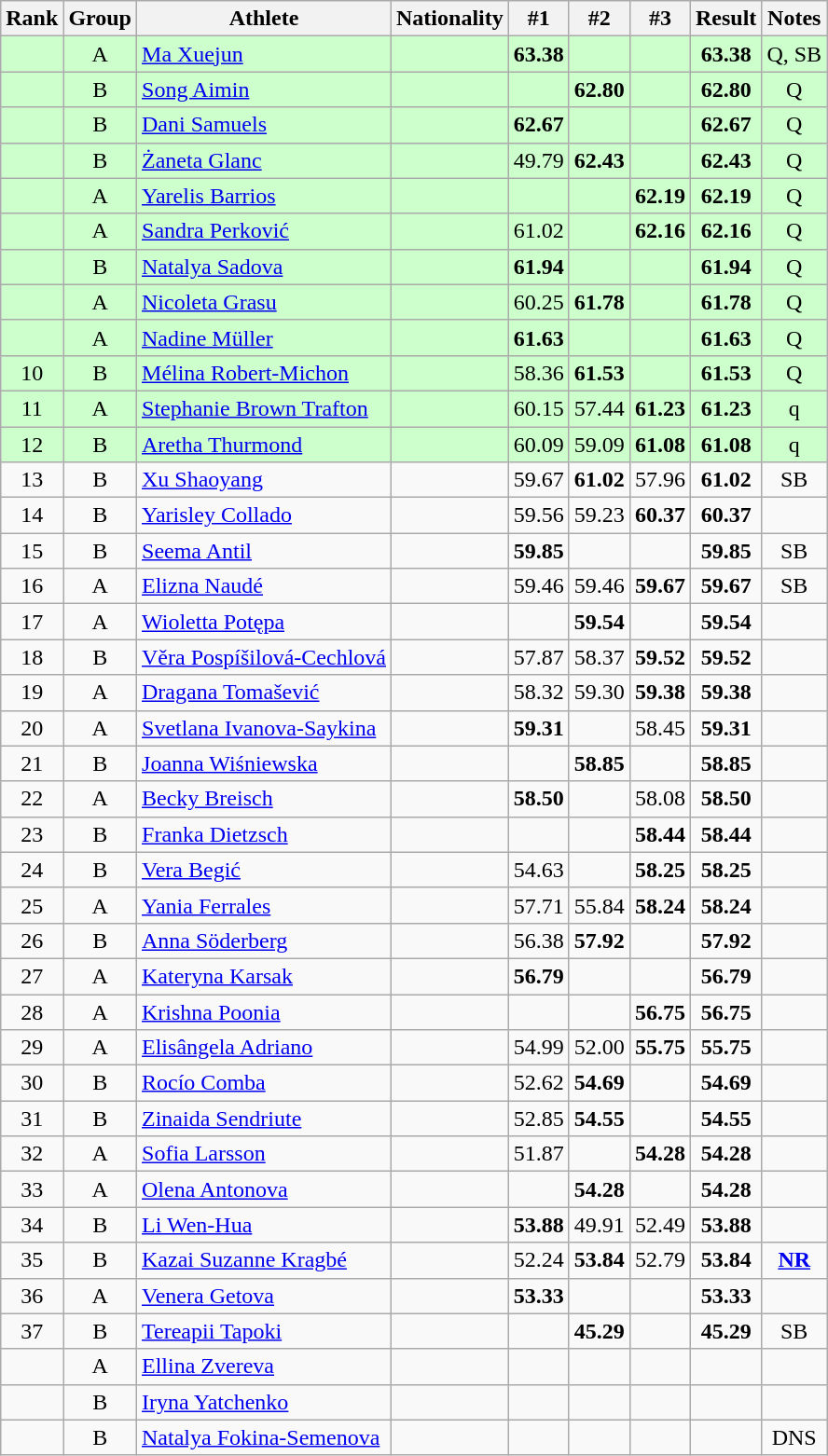<table class="wikitable sortable" style="text-align:center">
<tr>
<th>Rank</th>
<th>Group</th>
<th>Athlete</th>
<th>Nationality</th>
<th>#1</th>
<th>#2</th>
<th>#3</th>
<th>Result</th>
<th>Notes</th>
</tr>
<tr bgcolor=ccffcc>
<td></td>
<td>A</td>
<td align=left><a href='#'>Ma Xuejun</a></td>
<td align=left></td>
<td><strong>63.38</strong></td>
<td></td>
<td></td>
<td><strong>63.38</strong></td>
<td>Q, SB</td>
</tr>
<tr bgcolor=ccffcc>
<td></td>
<td>B</td>
<td align=left><a href='#'>Song Aimin</a></td>
<td align=left></td>
<td></td>
<td><strong>62.80</strong></td>
<td></td>
<td><strong>62.80</strong></td>
<td>Q</td>
</tr>
<tr bgcolor=ccffcc>
<td></td>
<td>B</td>
<td align=left><a href='#'>Dani Samuels</a></td>
<td align=left></td>
<td><strong>62.67</strong></td>
<td></td>
<td></td>
<td><strong>62.67</strong></td>
<td>Q</td>
</tr>
<tr bgcolor=ccffcc>
<td></td>
<td>B</td>
<td align=left><a href='#'>Żaneta Glanc</a></td>
<td align=left></td>
<td>49.79</td>
<td><strong>62.43</strong></td>
<td></td>
<td><strong>62.43</strong></td>
<td>Q</td>
</tr>
<tr bgcolor=ccffcc>
<td></td>
<td>A</td>
<td align=left><a href='#'>Yarelis Barrios</a></td>
<td align=left></td>
<td></td>
<td></td>
<td><strong>62.19</strong></td>
<td><strong>62.19</strong></td>
<td>Q</td>
</tr>
<tr bgcolor=ccffcc>
<td></td>
<td>A</td>
<td align=left><a href='#'>Sandra Perković</a></td>
<td align=left></td>
<td>61.02</td>
<td></td>
<td><strong>62.16</strong></td>
<td><strong>62.16</strong></td>
<td>Q</td>
</tr>
<tr bgcolor=ccffcc>
<td></td>
<td>B</td>
<td align=left><a href='#'>Natalya Sadova</a></td>
<td align=left></td>
<td><strong>61.94</strong></td>
<td></td>
<td></td>
<td><strong>61.94</strong></td>
<td>Q</td>
</tr>
<tr bgcolor=ccffcc>
<td></td>
<td>A</td>
<td align=left><a href='#'>Nicoleta Grasu</a></td>
<td align=left></td>
<td>60.25</td>
<td><strong>61.78</strong></td>
<td></td>
<td><strong>61.78</strong></td>
<td>Q</td>
</tr>
<tr bgcolor=ccffcc>
<td></td>
<td>A</td>
<td align=left><a href='#'>Nadine Müller</a></td>
<td align=left></td>
<td><strong>61.63</strong></td>
<td></td>
<td></td>
<td><strong>61.63</strong></td>
<td>Q</td>
</tr>
<tr bgcolor=ccffcc>
<td>10</td>
<td>B</td>
<td align=left><a href='#'>Mélina Robert-Michon</a></td>
<td align=left></td>
<td>58.36</td>
<td><strong>61.53</strong></td>
<td></td>
<td><strong>61.53</strong></td>
<td>Q</td>
</tr>
<tr bgcolor=ccffcc>
<td>11</td>
<td>A</td>
<td align=left><a href='#'>Stephanie Brown Trafton</a></td>
<td align=left></td>
<td>60.15</td>
<td>57.44</td>
<td><strong>61.23</strong></td>
<td><strong>61.23</strong></td>
<td>q</td>
</tr>
<tr bgcolor=ccffcc>
<td>12</td>
<td>B</td>
<td align=left><a href='#'>Aretha Thurmond</a></td>
<td align=left></td>
<td>60.09</td>
<td>59.09</td>
<td><strong>61.08</strong></td>
<td><strong>61.08</strong></td>
<td>q</td>
</tr>
<tr>
<td>13</td>
<td>B</td>
<td align=left><a href='#'>Xu Shaoyang</a></td>
<td align=left></td>
<td>59.67</td>
<td><strong>61.02</strong></td>
<td>57.96</td>
<td><strong>61.02</strong></td>
<td>SB</td>
</tr>
<tr>
<td>14</td>
<td>B</td>
<td align=left><a href='#'>Yarisley Collado</a></td>
<td align=left></td>
<td>59.56</td>
<td>59.23</td>
<td><strong>60.37</strong></td>
<td><strong>60.37</strong></td>
<td></td>
</tr>
<tr>
<td>15</td>
<td>B</td>
<td align=left><a href='#'>Seema Antil</a></td>
<td align=left></td>
<td><strong>59.85</strong></td>
<td></td>
<td></td>
<td><strong>59.85</strong></td>
<td>SB</td>
</tr>
<tr>
<td>16</td>
<td>A</td>
<td align=left><a href='#'>Elizna Naudé</a></td>
<td align=left></td>
<td>59.46</td>
<td>59.46</td>
<td><strong>59.67</strong></td>
<td><strong>59.67</strong></td>
<td>SB</td>
</tr>
<tr>
<td>17</td>
<td>A</td>
<td align=left><a href='#'>Wioletta Potępa</a></td>
<td align=left></td>
<td></td>
<td><strong>59.54</strong></td>
<td></td>
<td><strong>59.54</strong></td>
<td></td>
</tr>
<tr>
<td>18</td>
<td>B</td>
<td align=left><a href='#'>Věra Pospíšilová-Cechlová</a></td>
<td align=left></td>
<td>57.87</td>
<td>58.37</td>
<td><strong>59.52</strong></td>
<td><strong>59.52</strong></td>
<td></td>
</tr>
<tr>
<td>19</td>
<td>A</td>
<td align=left><a href='#'>Dragana Tomašević</a></td>
<td align=left></td>
<td>58.32</td>
<td>59.30</td>
<td><strong>59.38</strong></td>
<td><strong>59.38</strong></td>
<td></td>
</tr>
<tr>
<td>20</td>
<td>A</td>
<td align=left><a href='#'>Svetlana Ivanova-Saykina</a></td>
<td align=left></td>
<td><strong>59.31</strong></td>
<td></td>
<td>58.45</td>
<td><strong>59.31</strong></td>
<td></td>
</tr>
<tr>
<td>21</td>
<td>B</td>
<td align=left><a href='#'>Joanna Wiśniewska</a></td>
<td align=left></td>
<td></td>
<td><strong>58.85</strong></td>
<td></td>
<td><strong>58.85</strong></td>
<td></td>
</tr>
<tr>
<td>22</td>
<td>A</td>
<td align=left><a href='#'>Becky Breisch</a></td>
<td align=left></td>
<td><strong>58.50</strong></td>
<td></td>
<td>58.08</td>
<td><strong>58.50</strong></td>
<td></td>
</tr>
<tr>
<td>23</td>
<td>B</td>
<td align=left><a href='#'>Franka Dietzsch</a></td>
<td align=left></td>
<td></td>
<td></td>
<td><strong>58.44</strong></td>
<td><strong>58.44</strong></td>
<td></td>
</tr>
<tr>
<td>24</td>
<td>B</td>
<td align=left><a href='#'>Vera Begić</a></td>
<td align=left></td>
<td>54.63</td>
<td></td>
<td><strong>58.25</strong></td>
<td><strong>58.25</strong></td>
<td></td>
</tr>
<tr>
<td>25</td>
<td>A</td>
<td align=left><a href='#'>Yania Ferrales</a></td>
<td align=left></td>
<td>57.71</td>
<td>55.84</td>
<td><strong>58.24</strong></td>
<td><strong>58.24</strong></td>
<td></td>
</tr>
<tr>
<td>26</td>
<td>B</td>
<td align=left><a href='#'>Anna Söderberg</a></td>
<td align=left></td>
<td>56.38</td>
<td><strong>57.92</strong></td>
<td></td>
<td><strong>57.92</strong></td>
<td></td>
</tr>
<tr>
<td>27</td>
<td>A</td>
<td align=left><a href='#'>Kateryna Karsak</a></td>
<td align=left></td>
<td><strong>56.79</strong></td>
<td></td>
<td></td>
<td><strong>56.79</strong></td>
<td></td>
</tr>
<tr>
<td>28</td>
<td>A</td>
<td align=left><a href='#'>Krishna Poonia</a></td>
<td align=left></td>
<td></td>
<td></td>
<td><strong>56.75</strong></td>
<td><strong>56.75</strong></td>
<td></td>
</tr>
<tr>
<td>29</td>
<td>A</td>
<td align=left><a href='#'>Elisângela Adriano</a></td>
<td align=left></td>
<td>54.99</td>
<td>52.00</td>
<td><strong>55.75</strong></td>
<td><strong>55.75</strong></td>
<td></td>
</tr>
<tr>
<td>30</td>
<td>B</td>
<td align=left><a href='#'>Rocío Comba</a></td>
<td align=left></td>
<td>52.62</td>
<td><strong>54.69</strong></td>
<td></td>
<td><strong>54.69</strong></td>
<td></td>
</tr>
<tr>
<td>31</td>
<td>B</td>
<td align=left><a href='#'>Zinaida Sendriute</a></td>
<td align=left></td>
<td>52.85</td>
<td><strong>54.55</strong></td>
<td></td>
<td><strong>54.55</strong></td>
<td></td>
</tr>
<tr>
<td>32</td>
<td>A</td>
<td align=left><a href='#'>Sofia Larsson</a></td>
<td align=left></td>
<td>51.87</td>
<td></td>
<td><strong>54.28</strong></td>
<td><strong>54.28</strong></td>
<td></td>
</tr>
<tr>
<td>33</td>
<td>A</td>
<td align=left><a href='#'>Olena Antonova</a></td>
<td align=left></td>
<td></td>
<td><strong>54.28</strong></td>
<td></td>
<td><strong>54.28</strong></td>
<td></td>
</tr>
<tr>
<td>34</td>
<td>B</td>
<td align=left><a href='#'>Li Wen-Hua</a></td>
<td align=left></td>
<td><strong>53.88</strong></td>
<td>49.91</td>
<td>52.49</td>
<td><strong>53.88</strong></td>
<td></td>
</tr>
<tr>
<td>35</td>
<td>B</td>
<td align=left><a href='#'>Kazai Suzanne Kragbé</a></td>
<td align=left></td>
<td>52.24</td>
<td><strong>53.84</strong></td>
<td>52.79</td>
<td><strong>53.84</strong></td>
<td><strong><a href='#'>NR</a></strong></td>
</tr>
<tr>
<td>36</td>
<td>A</td>
<td align=left><a href='#'>Venera Getova</a></td>
<td align=left></td>
<td><strong>53.33</strong></td>
<td></td>
<td></td>
<td><strong>53.33</strong></td>
<td></td>
</tr>
<tr>
<td>37</td>
<td>B</td>
<td align=left><a href='#'>Tereapii Tapoki</a></td>
<td align=left></td>
<td></td>
<td><strong>45.29</strong></td>
<td></td>
<td><strong>45.29</strong></td>
<td>SB</td>
</tr>
<tr>
<td></td>
<td>A</td>
<td align=left><a href='#'>Ellina Zvereva</a></td>
<td align=left></td>
<td></td>
<td></td>
<td></td>
<td><strong></strong></td>
<td></td>
</tr>
<tr>
<td></td>
<td>B</td>
<td align=left><a href='#'>Iryna Yatchenko</a></td>
<td align=left></td>
<td></td>
<td></td>
<td></td>
<td><strong></strong></td>
<td></td>
</tr>
<tr>
<td></td>
<td>B</td>
<td align=left><a href='#'>Natalya Fokina-Semenova</a></td>
<td align=left></td>
<td></td>
<td></td>
<td></td>
<td><strong></strong></td>
<td>DNS</td>
</tr>
</table>
